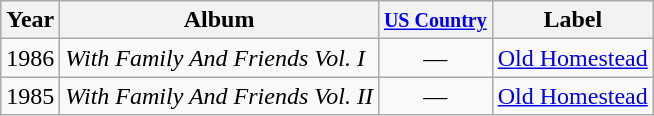<table class="wikitable">
<tr>
<th>Year</th>
<th>Album</th>
<th><small><a href='#'>US Country</a></small></th>
<th>Label</th>
</tr>
<tr>
<td>1986</td>
<td><em>With Family And Friends Vol. I</em></td>
<td style="text-align:center;">—</td>
<td><a href='#'>Old Homestead</a></td>
</tr>
<tr>
<td>1985</td>
<td><em>With Family And Friends Vol. II</em></td>
<td style="text-align:center;">—</td>
<td><a href='#'>Old Homestead</a></td>
</tr>
</table>
